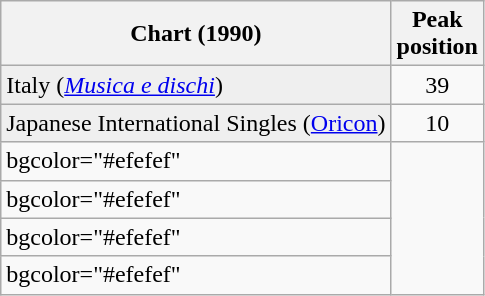<table class="wikitable sortable plainrowheaders">
<tr>
<th>Chart (1990)</th>
<th>Peak<br>position</th>
</tr>
<tr>
<td bgcolor="#efefef">Italy (<em><a href='#'>Musica e dischi</a></em>)</td>
<td align="center">39</td>
</tr>
<tr>
<td bgcolor="#efefef">Japanese International Singles (<a href='#'>Oricon</a>)</td>
<td align="center">10</td>
</tr>
<tr>
<td>bgcolor="#efefef" </td>
</tr>
<tr>
<td>bgcolor="#efefef" </td>
</tr>
<tr>
<td>bgcolor="#efefef" </td>
</tr>
<tr>
<td>bgcolor="#efefef" </td>
</tr>
</table>
